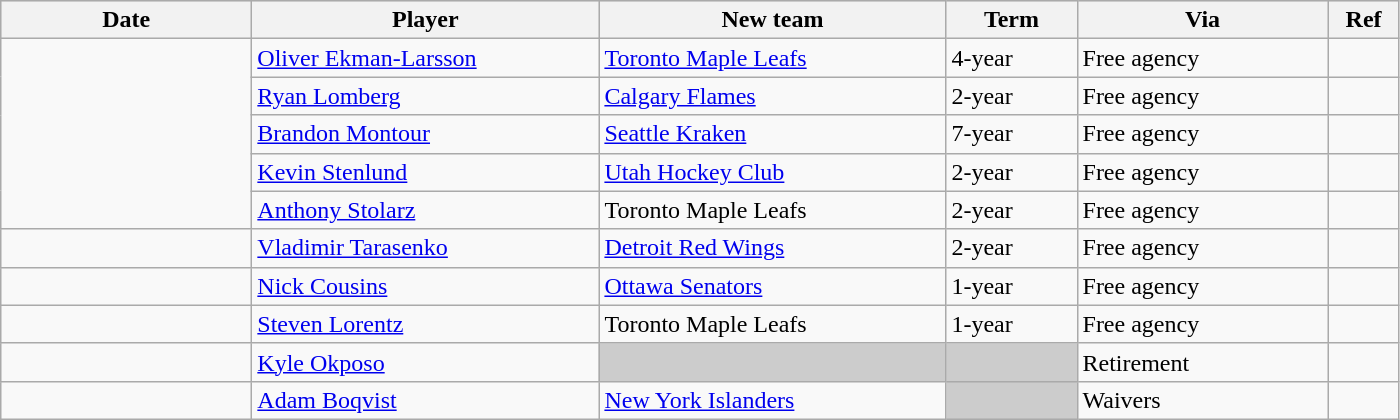<table class="wikitable">
<tr style="background:#ddd; text-align:center;">
<th style="width: 10em;">Date</th>
<th style="width: 14em;">Player</th>
<th style="width: 14em;">New team</th>
<th style="width: 5em;">Term</th>
<th style="width: 10em;">Via</th>
<th style="width: 2.5em;">Ref</th>
</tr>
<tr>
<td rowspan="5"></td>
<td><a href='#'>Oliver Ekman-Larsson</a></td>
<td><a href='#'>Toronto Maple Leafs</a></td>
<td>4-year</td>
<td>Free agency</td>
<td></td>
</tr>
<tr>
<td><a href='#'>Ryan Lomberg</a></td>
<td><a href='#'>Calgary Flames</a></td>
<td>2-year</td>
<td>Free agency</td>
<td></td>
</tr>
<tr>
<td><a href='#'>Brandon Montour</a></td>
<td><a href='#'>Seattle Kraken</a></td>
<td>7-year</td>
<td>Free agency</td>
<td></td>
</tr>
<tr>
<td><a href='#'>Kevin Stenlund</a></td>
<td><a href='#'>Utah Hockey Club</a></td>
<td>2-year</td>
<td>Free agency</td>
<td></td>
</tr>
<tr>
<td><a href='#'>Anthony Stolarz</a></td>
<td>Toronto Maple Leafs</td>
<td>2-year</td>
<td>Free agency</td>
<td></td>
</tr>
<tr>
<td></td>
<td><a href='#'>Vladimir Tarasenko</a></td>
<td><a href='#'>Detroit Red Wings</a></td>
<td>2-year</td>
<td>Free agency</td>
<td></td>
</tr>
<tr>
<td></td>
<td><a href='#'>Nick Cousins</a></td>
<td><a href='#'>Ottawa Senators</a></td>
<td>1-year</td>
<td>Free agency</td>
<td></td>
</tr>
<tr>
<td></td>
<td><a href='#'>Steven Lorentz</a></td>
<td>Toronto Maple Leafs</td>
<td>1-year</td>
<td>Free agency</td>
<td></td>
</tr>
<tr>
<td></td>
<td><a href='#'>Kyle Okposo</a></td>
<td style="background:#ccc;"></td>
<td style="background:#ccc;"></td>
<td>Retirement</td>
<td></td>
</tr>
<tr>
<td></td>
<td><a href='#'>Adam Boqvist</a></td>
<td><a href='#'>New York Islanders</a></td>
<td style="background:#ccc;"></td>
<td>Waivers</td>
<td></td>
</tr>
</table>
